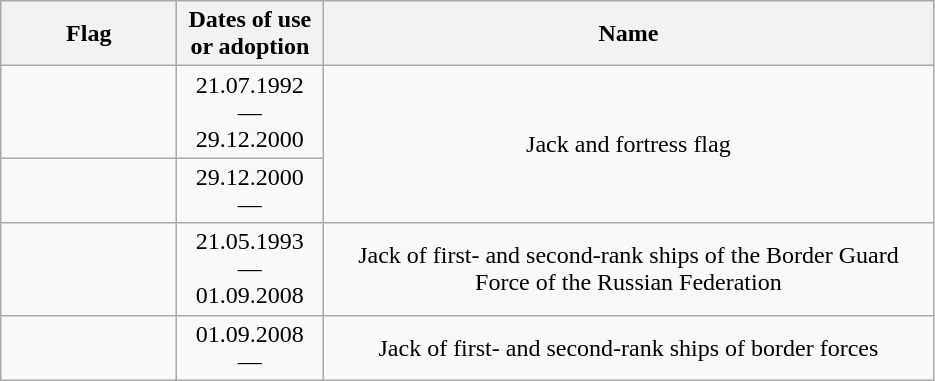<table class="wikitable">
<tr>
<th width="110">Flag</th>
<th width="90">Dates of use or adoption</th>
<th width="400">Name</th>
</tr>
<tr style="text-align:center;">
<td></td>
<td>21.07.1992 — 29.12.2000</td>
<td rowspan=2>Jack and fortress flag</td>
</tr>
<tr style="text-align:center;">
<td></td>
<td>29.12.2000 —</td>
</tr>
<tr style="text-align:center;">
<td></td>
<td>21.05.1993 — 01.09.2008</td>
<td>Jack of first- and second-rank ships of the Border Guard Force of the Russian Federation</td>
</tr>
<tr style="text-align:center;">
<td></td>
<td>01.09.2008 —</td>
<td>Jack of first- and second-rank ships of border forces</td>
</tr>
</table>
